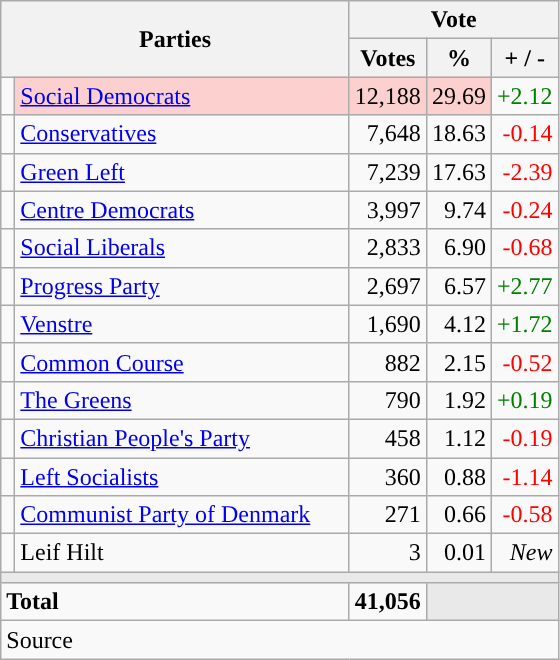<table class="wikitable" style="text-align:right;">
<tr>
<th style="text-align:centre;" rowspan="2" colspan="2" width="225">Parties</th>
<th colspan="3">Vote</th>
</tr>
<tr>
<th width="15">Votes</th>
<th width="15">%</th>
<th width="15">+ / -</th>
</tr>
<tr>
<td width="2" style="color:inherit;background:"></td>
<td bgcolor=#fbd0ce  align="left"><a href='#'>Social Democrats</a></td>
<td bgcolor=#fbd0ce>12,188</td>
<td bgcolor=#fbd0ce>29.69</td>
<td style=color:green;>+2.12</td>
</tr>
<tr>
<td width="2" style="color:inherit;background:"></td>
<td align="left"><a href='#'>Conservatives</a></td>
<td>7,648</td>
<td>18.63</td>
<td style=color:red;>-0.14</td>
</tr>
<tr>
<td width="2" style="color:inherit;background:"></td>
<td align="left"><a href='#'>Green Left</a></td>
<td>7,239</td>
<td>17.63</td>
<td style=color:red;>-2.39</td>
</tr>
<tr>
<td width="2" style="color:inherit;background:"></td>
<td align="left"><a href='#'>Centre Democrats</a></td>
<td>3,997</td>
<td>9.74</td>
<td style=color:red;>-0.24</td>
</tr>
<tr>
<td width="2" style="color:inherit;background:"></td>
<td align="left"><a href='#'>Social Liberals</a></td>
<td>2,833</td>
<td>6.90</td>
<td style=color:red;>-0.68</td>
</tr>
<tr>
<td width="2" style="color:inherit;background:"></td>
<td align="left"><a href='#'>Progress Party</a></td>
<td>2,697</td>
<td>6.57</td>
<td style=color:green;>+2.77</td>
</tr>
<tr>
<td width="2" style="color:inherit;background:"></td>
<td align="left"><a href='#'>Venstre</a></td>
<td>1,690</td>
<td>4.12</td>
<td style=color:green;>+1.72</td>
</tr>
<tr>
<td width="2" style="color:inherit;background:"></td>
<td align="left"><a href='#'>Common Course</a></td>
<td>882</td>
<td>2.15</td>
<td style=color:red;>-0.52</td>
</tr>
<tr>
<td width="2" style="color:inherit;background:"></td>
<td align="left"><a href='#'>The Greens</a></td>
<td>790</td>
<td>1.92</td>
<td style=color:green;>+0.19</td>
</tr>
<tr>
<td width="2" style="color:inherit;background:"></td>
<td align="left"><a href='#'>Christian People's Party</a></td>
<td>458</td>
<td>1.12</td>
<td style=color:red;>-0.19</td>
</tr>
<tr>
<td width="2" style="color:inherit;background:"></td>
<td align="left"><a href='#'>Left Socialists</a></td>
<td>360</td>
<td>0.88</td>
<td style=color:red;>-1.14</td>
</tr>
<tr>
<td width="2" style="color:inherit;background:"></td>
<td align="left"><a href='#'>Communist Party of Denmark</a></td>
<td>271</td>
<td>0.66</td>
<td style=color:red;>-0.58</td>
</tr>
<tr>
<td width="2" style="color:inherit;background:"></td>
<td align="left">Leif Hilt</td>
<td>3</td>
<td>0.01</td>
<td><em>New</em></td>
</tr>
<tr>
<td colspan="7" bgcolor="#E9E9E9"></td>
</tr>
<tr>
<td align="left" colspan="2"><strong>Total</strong></td>
<td><strong>41,056</strong></td>
<td bgcolor="#E9E9E9" colspan="2"></td>
</tr>
<tr>
<td align="left" colspan="6">Source</td>
</tr>
</table>
